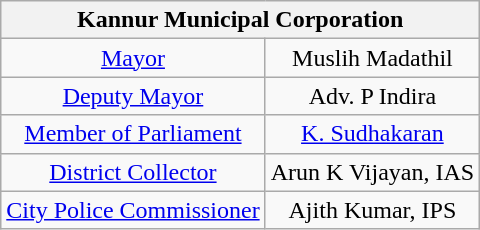<table class="wikitable" style="float:center; text-align:center; margin:0 0 0 1em;">
<tr>
<th colspan="2">Kannur Municipal Corporation</th>
</tr>
<tr>
<td><a href='#'>Mayor</a></td>
<td>Muslih Madathil</td>
</tr>
<tr>
<td><a href='#'>Deputy Mayor</a></td>
<td>Adv. P Indira</td>
</tr>
<tr>
<td><a href='#'>Member of Parliament</a></td>
<td><a href='#'>K. Sudhakaran</a></td>
</tr>
<tr>
<td><a href='#'>District Collector</a></td>
<td>Arun K Vijayan, IAS</td>
</tr>
<tr>
<td><a href='#'>City Police Commissioner</a></td>
<td>Ajith Kumar, IPS</td>
</tr>
</table>
